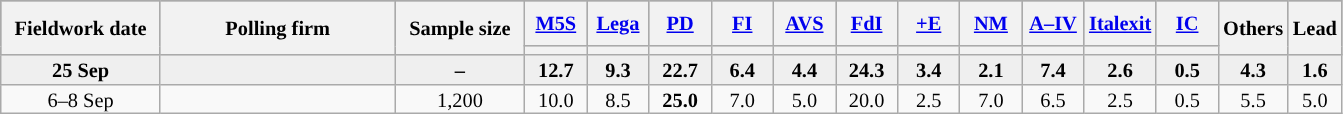<table class="wikitable mw-collapsible" style="text-align:center;font-size:85%;line-height:13px">
<tr style="height:30px; background-color:#8B8B8B">
<th rowspan="2" style="width:100px;">Fieldwork date</th>
<th rowspan="2" style="width:150px;">Polling firm</th>
<th rowspan="2" style="width:80px;">Sample size</th>
<th style="width:35px;"><a href='#'>M5S</a></th>
<th style="width:35px;"><a href='#'>Lega</a></th>
<th style="width:35px;"><a href='#'>PD</a></th>
<th style="width:35px;"><a href='#'>FI</a></th>
<th style="width:35px;"><a href='#'>AVS</a></th>
<th style="width:35px;"><a href='#'>FdI</a></th>
<th style="width:35px;"><a href='#'>+E</a></th>
<th style="width:35px;"><a href='#'>NM</a></th>
<th style="width:35px;"><a href='#'>A–IV</a></th>
<th style="width:35px;"><a href='#'>Italexit</a></th>
<th style="width:35px;"><a href='#'>IC</a></th>
<th rowspan="2" style="width:35px;">Others</th>
<th rowspan="2" style="width:25px;">Lead</th>
</tr>
<tr>
<th style="background:"></th>
<th style="background:"></th>
<th style="background:"></th>
<th style="background:"></th>
<th style="background:"></th>
<th style="background:"></th>
<th style="background:"></th>
<th style="background:"></th>
<th style="background:"></th>
<th style="background:"></th>
<th style="background:"></th>
</tr>
<tr style="background:#EFEFEF; font-weight:bold;">
<td>25 Sep</td>
<td></td>
<td>–</td>
<td>12.7</td>
<td>9.3</td>
<td>22.7</td>
<td>6.4</td>
<td>4.4</td>
<td><strong>24.3</strong></td>
<td>3.4</td>
<td>2.1</td>
<td>7.4</td>
<td>2.6</td>
<td>0.5</td>
<td>4.3</td>
<td style="background:">1.6</td>
</tr>
<tr>
<td>6–8 Sep</td>
<td></td>
<td>1,200</td>
<td>10.0</td>
<td>8.5</td>
<td><strong>25.0</strong></td>
<td>7.0</td>
<td>5.0</td>
<td>20.0</td>
<td>2.5</td>
<td>7.0</td>
<td>6.5</td>
<td>2.5</td>
<td>0.5</td>
<td>5.5</td>
<td style="background:">5.0</td>
</tr>
</table>
